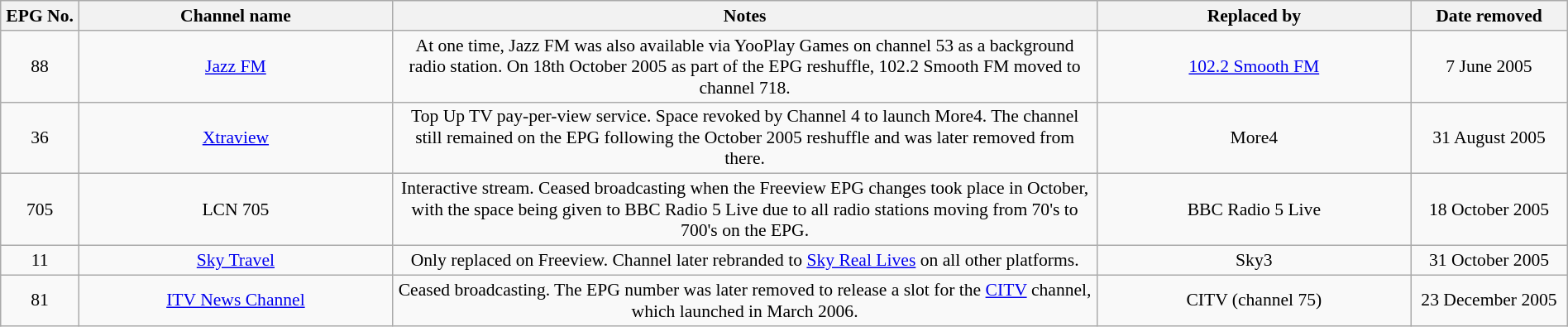<table class="wikitable sortable" style="font-size:90%; text-align:center; width:100%;">
<tr>
<th style="width:5%;">EPG No.</th>
<th style="width:20%;">Channel name</th>
<th style="width:45%;">Notes</th>
<th style="width:20%;">Replaced by</th>
<th style="width:10%;">Date removed</th>
</tr>
<tr>
<td>88</td>
<td><a href='#'>Jazz FM</a></td>
<td>At one time, Jazz FM was also available via YooPlay Games on channel 53 as a background radio station. On 18th October 2005 as part of the EPG reshuffle, 102.2 Smooth FM moved to channel 718.</td>
<td><a href='#'>102.2 Smooth FM</a></td>
<td>7 June 2005</td>
</tr>
<tr>
<td>36</td>
<td><a href='#'>Xtraview</a></td>
<td>Top Up TV pay-per-view service. Space revoked by Channel 4 to launch More4. The channel still remained on the EPG following the October 2005 reshuffle and was later removed from there.</td>
<td>More4</td>
<td>31 August 2005</td>
</tr>
<tr>
<td>705</td>
<td>LCN 705</td>
<td>Interactive stream. Ceased broadcasting when the Freeview EPG changes took place in October, with the space being given to BBC Radio 5 Live due to all radio stations moving from 70's to 700's on the EPG.</td>
<td>BBC Radio 5 Live</td>
<td>18 October 2005</td>
</tr>
<tr>
<td>11</td>
<td><a href='#'>Sky Travel</a></td>
<td>Only replaced on Freeview. Channel later rebranded to <a href='#'>Sky Real Lives</a> on all other platforms.</td>
<td>Sky3</td>
<td>31 October 2005</td>
</tr>
<tr>
<td>81</td>
<td><a href='#'>ITV News Channel</a></td>
<td>Ceased broadcasting. The EPG number was later removed to release a slot for the <a href='#'>CITV</a> channel, which launched in March 2006.</td>
<td>CITV (channel 75)</td>
<td>23 December 2005</td>
</tr>
</table>
